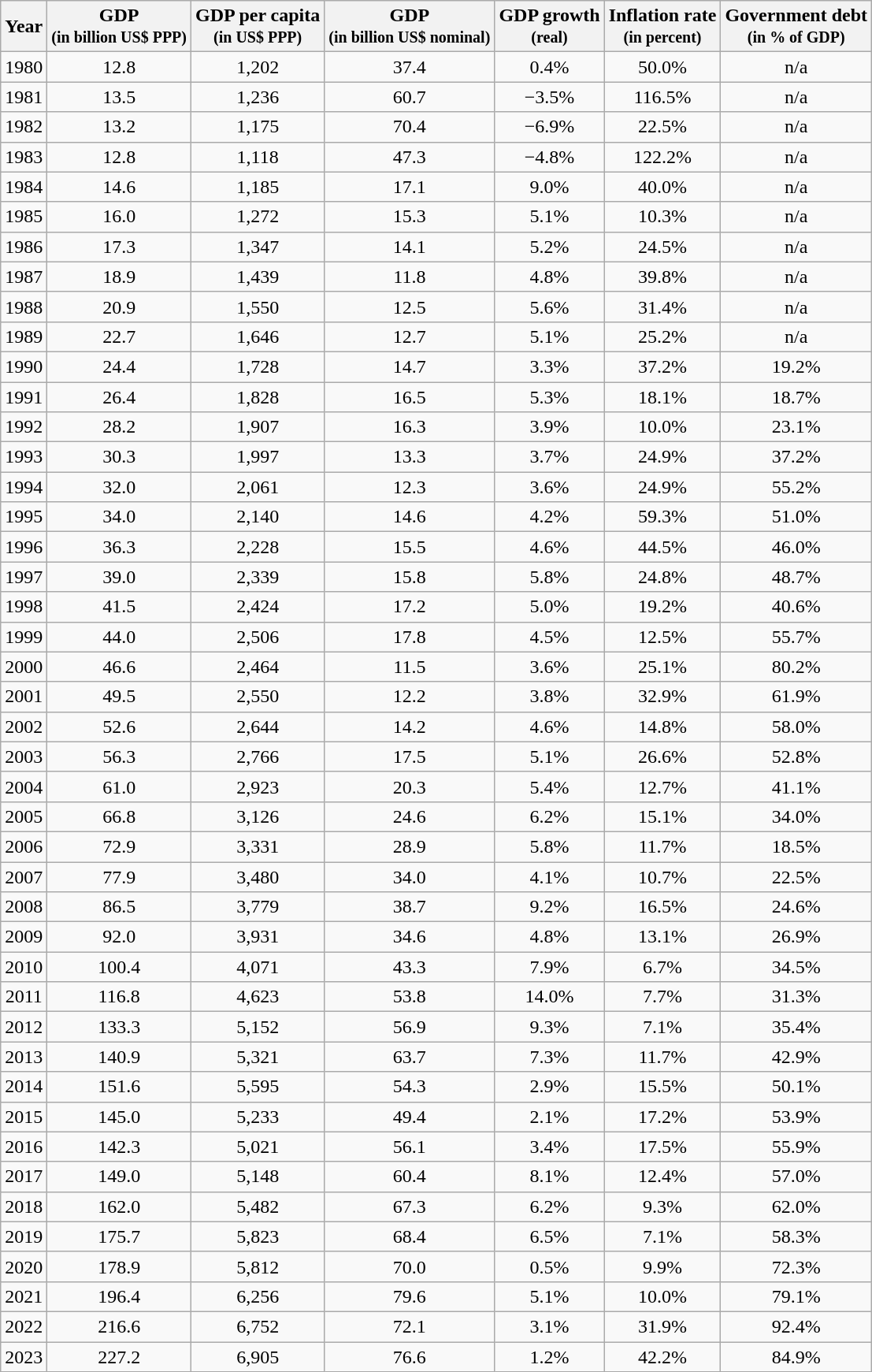<table class="wikitable" style="text-align:center;">
<tr>
<th>Year</th>
<th>GDP<br><small>(in billion US$ PPP)</small></th>
<th>GDP per capita<br><small>(in US$ PPP)</small></th>
<th>GDP<br><small>(in billion US$ nominal)</small></th>
<th>GDP growth<br><small>(real)</small></th>
<th>Inflation rate<br><small>(in percent)</small></th>
<th>Government debt<br><small>(in % of GDP)</small></th>
</tr>
<tr>
<td>1980</td>
<td>12.8</td>
<td>1,202</td>
<td>37.4</td>
<td>0.4%</td>
<td>50.0%</td>
<td>n/a</td>
</tr>
<tr>
<td>1981</td>
<td>13.5</td>
<td>1,236</td>
<td>60.7</td>
<td>−3.5%</td>
<td>116.5%</td>
<td>n/a</td>
</tr>
<tr>
<td>1982</td>
<td>13.2</td>
<td>1,175</td>
<td>70.4</td>
<td>−6.9%</td>
<td>22.5%</td>
<td>n/a</td>
</tr>
<tr>
<td>1983</td>
<td>12.8</td>
<td>1,118</td>
<td>47.3</td>
<td>−4.8%</td>
<td>122.2%</td>
<td>n/a</td>
</tr>
<tr>
<td>1984</td>
<td>14.6</td>
<td>1,185</td>
<td>17.1</td>
<td>9.0%</td>
<td>40.0%</td>
<td>n/a</td>
</tr>
<tr>
<td>1985</td>
<td>16.0</td>
<td>1,272</td>
<td>15.3</td>
<td>5.1%</td>
<td>10.3%</td>
<td>n/a</td>
</tr>
<tr>
<td>1986</td>
<td>17.3</td>
<td>1,347</td>
<td>14.1</td>
<td>5.2%</td>
<td>24.5%</td>
<td>n/a</td>
</tr>
<tr>
<td>1987</td>
<td>18.9</td>
<td>1,439</td>
<td>11.8</td>
<td>4.8%</td>
<td>39.8%</td>
<td>n/a</td>
</tr>
<tr>
<td>1988</td>
<td>20.9</td>
<td>1,550</td>
<td>12.5</td>
<td>5.6%</td>
<td>31.4%</td>
<td>n/a</td>
</tr>
<tr>
<td>1989</td>
<td>22.7</td>
<td>1,646</td>
<td>12.7</td>
<td>5.1%</td>
<td>25.2%</td>
<td>n/a</td>
</tr>
<tr>
<td>1990</td>
<td>24.4</td>
<td>1,728</td>
<td>14.7</td>
<td>3.3%</td>
<td>37.2%</td>
<td>19.2%</td>
</tr>
<tr>
<td>1991</td>
<td>26.4</td>
<td>1,828</td>
<td>16.5</td>
<td>5.3%</td>
<td>18.1%</td>
<td>18.7%</td>
</tr>
<tr>
<td>1992</td>
<td>28.2</td>
<td>1,907</td>
<td>16.3</td>
<td>3.9%</td>
<td>10.0%</td>
<td>23.1%</td>
</tr>
<tr>
<td>1993</td>
<td>30.3</td>
<td>1,997</td>
<td>13.3</td>
<td>3.7%</td>
<td>24.9%</td>
<td>37.2%</td>
</tr>
<tr>
<td>1994</td>
<td>32.0</td>
<td>2,061</td>
<td>12.3</td>
<td>3.6%</td>
<td>24.9%</td>
<td>55.2%</td>
</tr>
<tr>
<td>1995</td>
<td>34.0</td>
<td>2,140</td>
<td>14.6</td>
<td>4.2%</td>
<td>59.3%</td>
<td>51.0%</td>
</tr>
<tr>
<td>1996</td>
<td>36.3</td>
<td>2,228</td>
<td>15.5</td>
<td>4.6%</td>
<td>44.5%</td>
<td>46.0%</td>
</tr>
<tr>
<td>1997</td>
<td>39.0</td>
<td>2,339</td>
<td>15.8</td>
<td>5.8%</td>
<td>24.8%</td>
<td>48.7%</td>
</tr>
<tr>
<td>1998</td>
<td>41.5</td>
<td>2,424</td>
<td>17.2</td>
<td>5.0%</td>
<td>19.2%</td>
<td>40.6%</td>
</tr>
<tr>
<td>1999</td>
<td>44.0</td>
<td>2,506</td>
<td>17.8</td>
<td>4.5%</td>
<td>12.5%</td>
<td>55.7%</td>
</tr>
<tr>
<td>2000</td>
<td>46.6</td>
<td>2,464</td>
<td>11.5</td>
<td>3.6%</td>
<td>25.1%</td>
<td>80.2%</td>
</tr>
<tr>
<td>2001</td>
<td>49.5</td>
<td>2,550</td>
<td>12.2</td>
<td>3.8%</td>
<td>32.9%</td>
<td>61.9%</td>
</tr>
<tr>
<td>2002</td>
<td>52.6</td>
<td>2,644</td>
<td>14.2</td>
<td>4.6%</td>
<td>14.8%</td>
<td>58.0%</td>
</tr>
<tr>
<td>2003</td>
<td>56.3</td>
<td>2,766</td>
<td>17.5</td>
<td>5.1%</td>
<td>26.6%</td>
<td>52.8%</td>
</tr>
<tr>
<td>2004</td>
<td>61.0</td>
<td>2,923</td>
<td>20.3</td>
<td>5.4%</td>
<td>12.7%</td>
<td>41.1%</td>
</tr>
<tr>
<td>2005</td>
<td>66.8</td>
<td>3,126</td>
<td>24.6</td>
<td>6.2%</td>
<td>15.1%</td>
<td>34.0%</td>
</tr>
<tr>
<td>2006</td>
<td>72.9</td>
<td>3,331</td>
<td>28.9</td>
<td>5.8%</td>
<td>11.7%</td>
<td>18.5%</td>
</tr>
<tr>
<td>2007</td>
<td>77.9</td>
<td>3,480</td>
<td>34.0</td>
<td>4.1%</td>
<td>10.7%</td>
<td>22.5%</td>
</tr>
<tr>
<td>2008</td>
<td>86.5</td>
<td>3,779</td>
<td>38.7</td>
<td>9.2%</td>
<td>16.5%</td>
<td>24.6%</td>
</tr>
<tr>
<td>2009</td>
<td>92.0</td>
<td>3,931</td>
<td>34.6</td>
<td>4.8%</td>
<td>13.1%</td>
<td>26.9%</td>
</tr>
<tr>
<td>2010</td>
<td>100.4</td>
<td>4,071</td>
<td>43.3</td>
<td>7.9%</td>
<td>6.7%</td>
<td>34.5%</td>
</tr>
<tr>
<td>2011</td>
<td>116.8</td>
<td>4,623</td>
<td>53.8</td>
<td>14.0%</td>
<td>7.7%</td>
<td>31.3%</td>
</tr>
<tr>
<td>2012</td>
<td>133.3</td>
<td>5,152</td>
<td>56.9</td>
<td>9.3%</td>
<td>7.1%</td>
<td>35.4%</td>
</tr>
<tr>
<td>2013</td>
<td>140.9</td>
<td>5,321</td>
<td>63.7</td>
<td>7.3%</td>
<td>11.7%</td>
<td>42.9%</td>
</tr>
<tr>
<td>2014</td>
<td>151.6</td>
<td>5,595</td>
<td>54.3</td>
<td>2.9%</td>
<td>15.5%</td>
<td>50.1%</td>
</tr>
<tr>
<td>2015</td>
<td>145.0</td>
<td>5,233</td>
<td>49.4</td>
<td>2.1%</td>
<td>17.2%</td>
<td>53.9%</td>
</tr>
<tr>
<td>2016</td>
<td>142.3</td>
<td>5,021</td>
<td>56.1</td>
<td>3.4%</td>
<td>17.5%</td>
<td>55.9%</td>
</tr>
<tr>
<td>2017</td>
<td>149.0</td>
<td>5,148</td>
<td>60.4</td>
<td>8.1%</td>
<td>12.4%</td>
<td>57.0%</td>
</tr>
<tr>
<td>2018</td>
<td>162.0</td>
<td>5,482</td>
<td>67.3</td>
<td>6.2%</td>
<td>9.3%</td>
<td>62.0%</td>
</tr>
<tr>
<td>2019</td>
<td>175.7</td>
<td>5,823</td>
<td>68.4</td>
<td>6.5%</td>
<td>7.1%</td>
<td>58.3%</td>
</tr>
<tr>
<td>2020</td>
<td>178.9</td>
<td>5,812</td>
<td>70.0</td>
<td>0.5%</td>
<td>9.9%</td>
<td>72.3%</td>
</tr>
<tr>
<td>2021</td>
<td>196.4</td>
<td>6,256</td>
<td>79.6</td>
<td>5.1%</td>
<td>10.0%</td>
<td>79.1%</td>
</tr>
<tr>
<td>2022</td>
<td>216.6</td>
<td>6,752</td>
<td>72.1</td>
<td>3.1%</td>
<td>31.9%</td>
<td>92.4%</td>
</tr>
<tr>
<td>2023</td>
<td>227.2</td>
<td>6,905</td>
<td>76.6</td>
<td>1.2%</td>
<td>42.2%</td>
<td>84.9%</td>
</tr>
</table>
